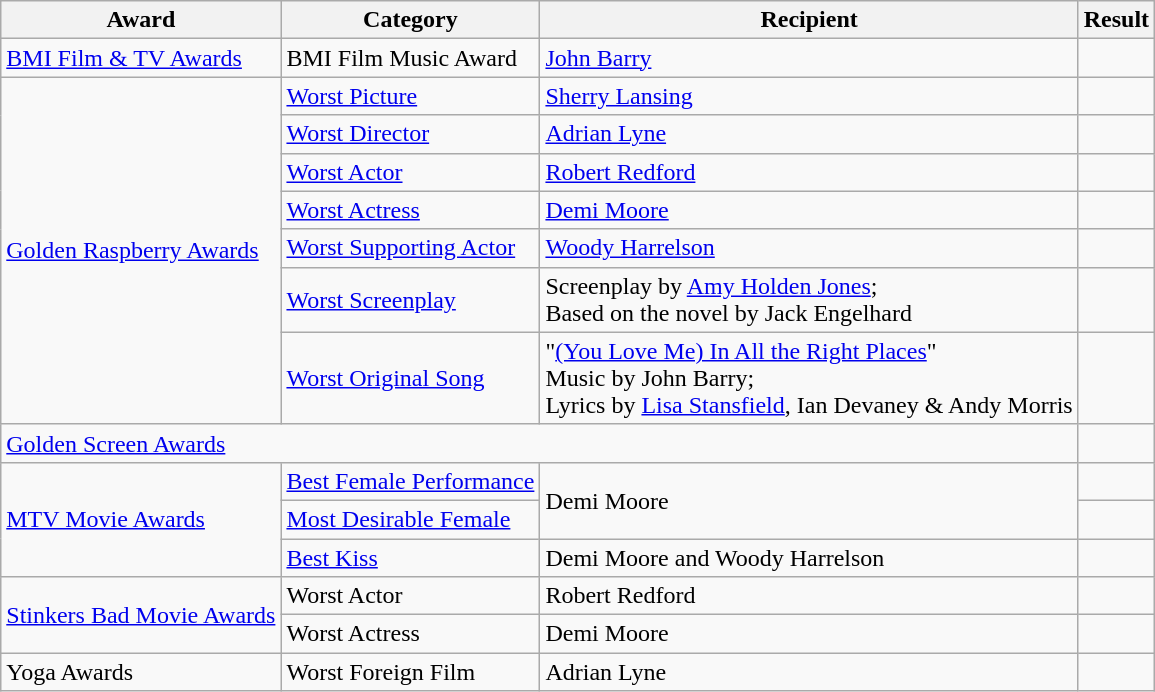<table class="wikitable">
<tr>
<th>Award</th>
<th>Category</th>
<th>Recipient</th>
<th>Result</th>
</tr>
<tr>
<td><a href='#'>BMI Film & TV Awards</a></td>
<td>BMI Film Music Award</td>
<td><a href='#'>John Barry</a></td>
<td></td>
</tr>
<tr>
<td rowspan="7"><a href='#'>Golden Raspberry Awards</a></td>
<td><a href='#'>Worst Picture</a></td>
<td><a href='#'>Sherry Lansing</a></td>
<td></td>
</tr>
<tr>
<td><a href='#'>Worst Director</a></td>
<td><a href='#'>Adrian Lyne</a></td>
<td></td>
</tr>
<tr>
<td><a href='#'>Worst Actor</a></td>
<td><a href='#'>Robert Redford</a></td>
<td></td>
</tr>
<tr>
<td><a href='#'>Worst Actress</a></td>
<td><a href='#'>Demi Moore</a></td>
<td></td>
</tr>
<tr>
<td><a href='#'>Worst Supporting Actor</a></td>
<td><a href='#'>Woody Harrelson</a></td>
<td></td>
</tr>
<tr>
<td><a href='#'>Worst Screenplay</a></td>
<td>Screenplay by <a href='#'>Amy Holden Jones</a>; <br> Based on the novel by Jack Engelhard</td>
<td></td>
</tr>
<tr>
<td><a href='#'>Worst Original Song</a></td>
<td>"<a href='#'>(You Love Me) In All the Right Places</a>" <br> Music by John Barry; <br> Lyrics by <a href='#'>Lisa Stansfield</a>, Ian Devaney & Andy Morris</td>
<td></td>
</tr>
<tr>
<td colspan="3"><a href='#'>Golden Screen Awards</a></td>
<td></td>
</tr>
<tr>
<td rowspan="3"><a href='#'>MTV Movie Awards</a></td>
<td><a href='#'>Best Female Performance</a></td>
<td rowspan="2">Demi Moore</td>
<td></td>
</tr>
<tr>
<td><a href='#'>Most Desirable Female</a></td>
<td></td>
</tr>
<tr>
<td><a href='#'>Best Kiss</a></td>
<td>Demi Moore and Woody Harrelson</td>
<td></td>
</tr>
<tr>
<td rowspan="2"><a href='#'>Stinkers Bad Movie Awards</a></td>
<td>Worst Actor</td>
<td>Robert Redford</td>
<td></td>
</tr>
<tr>
<td>Worst Actress</td>
<td>Demi Moore</td>
<td></td>
</tr>
<tr>
<td>Yoga Awards</td>
<td>Worst Foreign Film</td>
<td>Adrian Lyne</td>
<td></td>
</tr>
</table>
